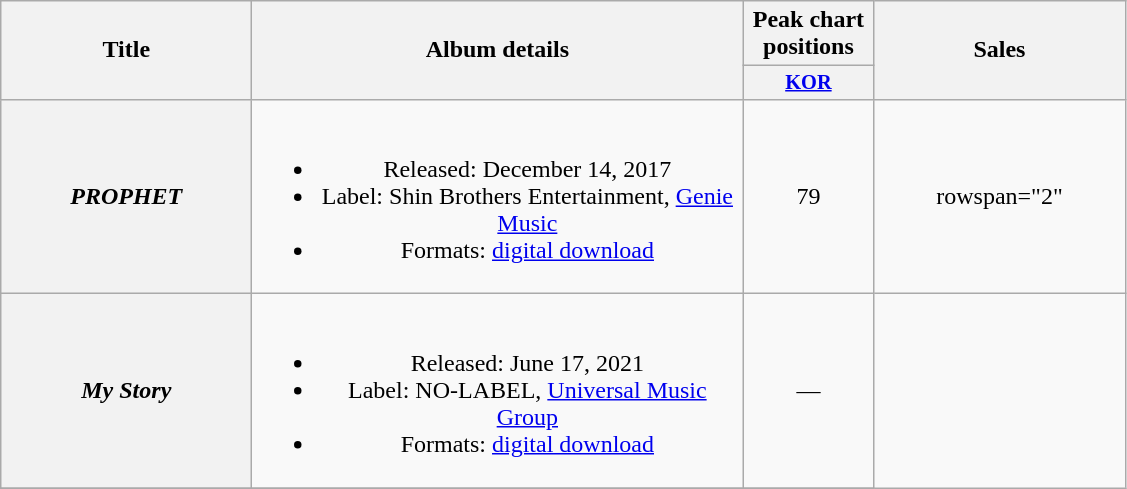<table class="wikitable plainrowheaders" style="text-align:center;">
<tr>
<th scope="col" rowspan="2" style="width:10em;">Title</th>
<th scope="col" rowspan="2" style="width:20em;">Album details</th>
<th scope="col" colspan="1" style="width:5em;">Peak chart positions</th>
<th scope="col" rowspan="2" style="width:10em;">Sales</th>
</tr>
<tr>
<th style="width:3em;font-size:85%;"><a href='#'>KOR</a><br></th>
</tr>
<tr>
<th scope="row"><em>PROPHET</em></th>
<td><br><ul><li>Released: December 14, 2017</li><li>Label: Shin Brothers Entertainment, <a href='#'>Genie Music</a></li><li>Formats: <a href='#'>digital download</a></li></ul></td>
<td>79</td>
<td>rowspan="2" </td>
</tr>
<tr>
<th scope="row"><em>My Story</em></th>
<td><br><ul><li>Released: June 17, 2021</li><li>Label: NO-LABEL, <a href='#'>Universal Music Group</a></li><li>Formats: <a href='#'>digital download</a></li></ul></td>
<td>—</td>
</tr>
<tr>
</tr>
</table>
